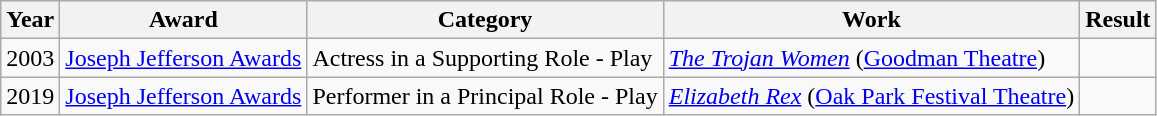<table class="wikitable">
<tr>
<th>Year</th>
<th>Award</th>
<th>Category</th>
<th>Work</th>
<th>Result</th>
</tr>
<tr>
<td>2003</td>
<td><a href='#'>Joseph Jefferson Awards</a></td>
<td>Actress in a Supporting Role - Play</td>
<td><em><a href='#'>The Trojan Women</a></em> (<a href='#'>Goodman Theatre</a>)</td>
<td></td>
</tr>
<tr>
<td>2019</td>
<td><a href='#'>Joseph Jefferson Awards</a></td>
<td>Performer in a Principal Role - Play</td>
<td><em><a href='#'>Elizabeth Rex</a></em> (<a href='#'>Oak Park Festival Theatre</a>)</td>
<td></td>
</tr>
</table>
